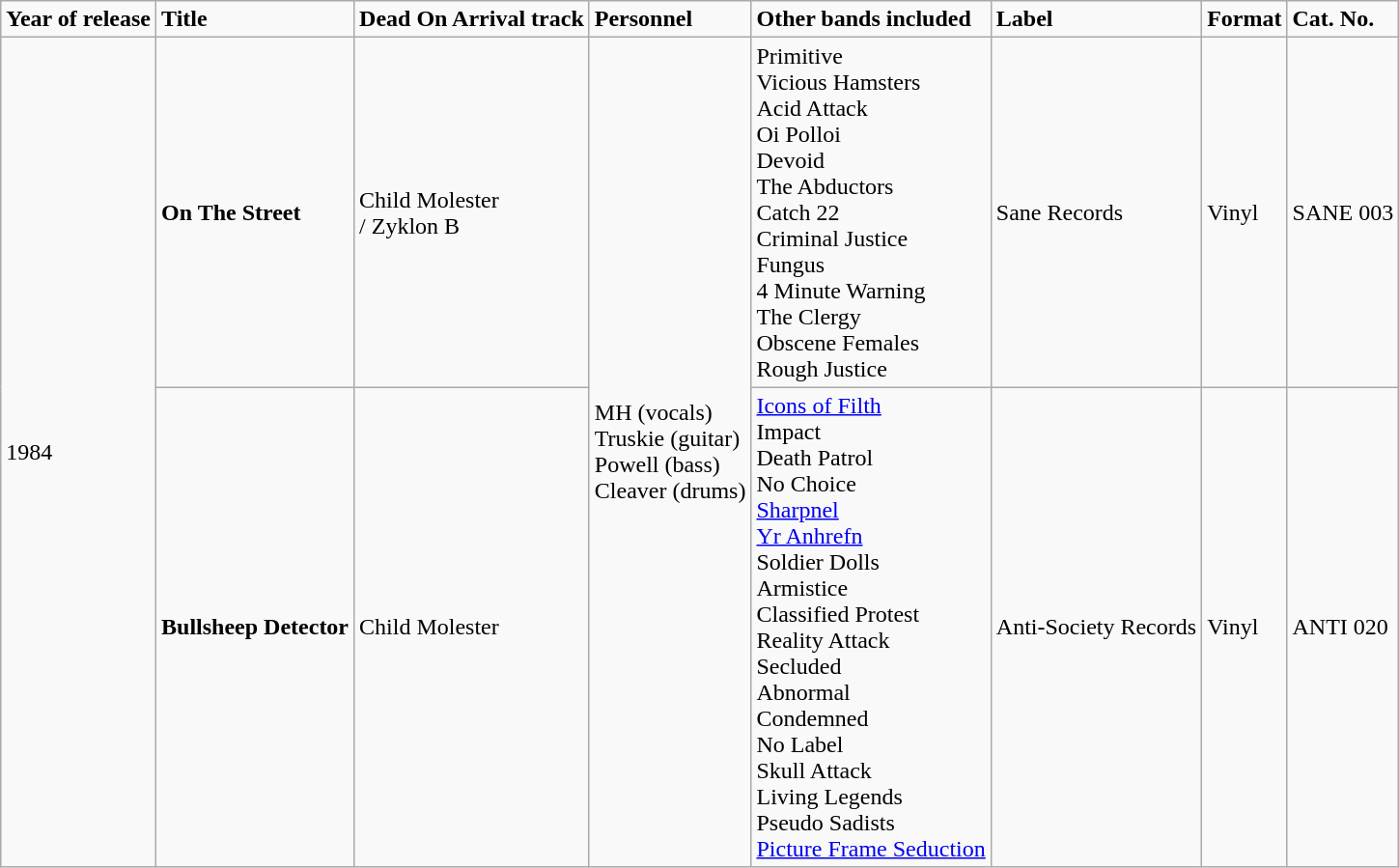<table class="wikitable">
<tr>
<td><strong>Year of release</strong></td>
<td><strong>Title</strong></td>
<td><strong>Dead On Arrival track</strong></td>
<td><strong>Personnel</strong></td>
<td><strong>Other bands included</strong></td>
<td><strong>Label</strong></td>
<td><strong>Format</strong></td>
<td><strong>Cat. No.</strong></td>
</tr>
<tr>
<td rowspan="2">1984</td>
<td><strong>On The Street</strong></td>
<td>Child Molester<br> / Zyklon B</td>
<td rowspan="2">MH (vocals)<br> Truskie (guitar)<br> Powell (bass)<br> Cleaver (drums)</td>
<td>Primitive<br> Vicious Hamsters<br> Acid Attack<br> Oi Polloi<br> Devoid<br> The Abductors<br> Catch 22<br> Criminal Justice<br> Fungus<br> 4 Minute Warning<br> The Clergy<br> 	Obscene Females<br> Rough Justice</td>
<td>Sane Records</td>
<td>Vinyl</td>
<td>SANE 003</td>
</tr>
<tr>
<td><strong>Bullsheep Detector</strong> </td>
<td>Child Molester</td>
<td><a href='#'>Icons of Filth</a><br> Impact<br> Death Patrol<br> No Choice<br> <a href='#'>Sharpnel</a><br> <a href='#'>Yr Anhrefn</a><br> Soldier Dolls<br> Armistice<br> Classified Protest<br> Reality Attack<br> Secluded<br> Abnormal<br> Condemned<br> No Label<br> Skull Attack<br> Living Legends<br> Pseudo Sadists<br> <a href='#'>Picture Frame Seduction</a></td>
<td>Anti-Society Records</td>
<td>Vinyl</td>
<td>ANTI 020</td>
</tr>
</table>
